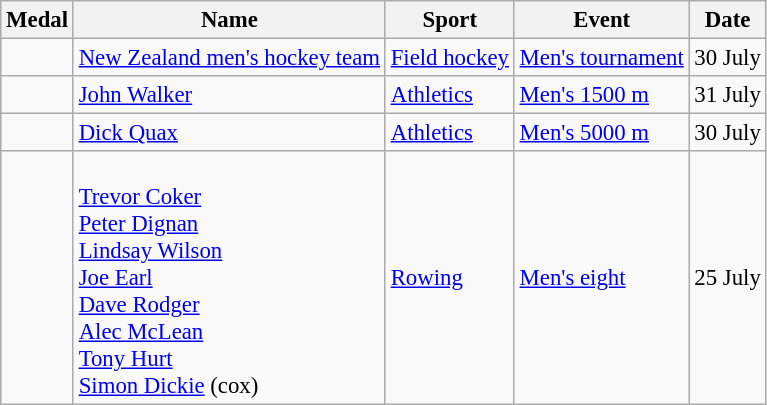<table class="wikitable sortable" style="font-size: 95%;">
<tr>
<th>Medal</th>
<th>Name</th>
<th>Sport</th>
<th>Event</th>
<th>Date</th>
</tr>
<tr>
<td></td>
<td><a href='#'>New Zealand men's hockey team</a><br></td>
<td><a href='#'>Field hockey</a></td>
<td><a href='#'>Men's tournament</a></td>
<td>30 July</td>
</tr>
<tr>
<td></td>
<td><a href='#'>John Walker</a></td>
<td><a href='#'>Athletics</a></td>
<td><a href='#'>Men's 1500 m</a></td>
<td>31 July</td>
</tr>
<tr>
<td></td>
<td><a href='#'>Dick Quax</a></td>
<td><a href='#'>Athletics</a></td>
<td><a href='#'>Men's 5000 m</a></td>
<td>30 July</td>
</tr>
<tr>
<td></td>
<td><br><a href='#'>Trevor Coker</a><br><a href='#'>Peter Dignan</a><br><a href='#'>Lindsay Wilson</a><br><a href='#'>Joe Earl</a><br><a href='#'>Dave Rodger</a><br><a href='#'>Alec McLean</a><br><a href='#'>Tony Hurt</a><br><a href='#'>Simon Dickie</a> (cox)</td>
<td><a href='#'>Rowing</a></td>
<td><a href='#'>Men's eight</a></td>
<td>25 July</td>
</tr>
</table>
